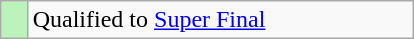<table class="wikitable" align=right>
<tr>
<td width=10px bgcolor=#bbf3bb></td>
<td width=250px>Qualified to <a href='#'>Super Final</a></td>
</tr>
</table>
